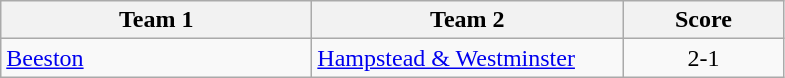<table class="wikitable" style="font-size: 100%">
<tr>
<th width=200>Team 1</th>
<th width=200>Team 2</th>
<th width=100>Score</th>
</tr>
<tr>
<td><a href='#'>Beeston</a></td>
<td><a href='#'>Hampstead & Westminster</a></td>
<td align=center>2-1</td>
</tr>
</table>
